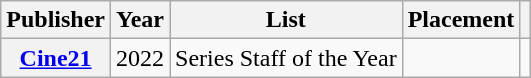<table class="wikitable plainrowheaders sortable">
<tr>
<th scope="col">Publisher</th>
<th scope="col">Year</th>
<th scope="col">List</th>
<th scope="col">Placement</th>
<th scope="col" class="unsortable"></th>
</tr>
<tr>
<th scope="row"><a href='#'>Cine21</a></th>
<td>2022</td>
<td>Series Staff of the Year</td>
<td></td>
<td></td>
</tr>
</table>
